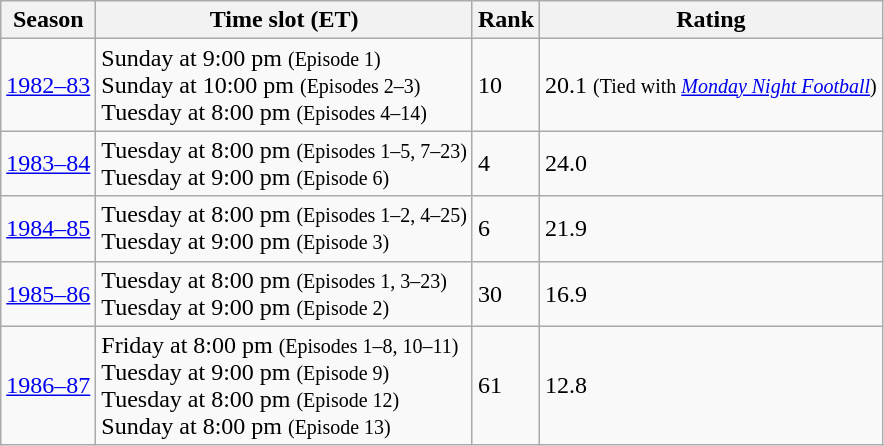<table class="wikitable">
<tr>
<th>Season</th>
<th>Time slot (ET)</th>
<th>Rank</th>
<th>Rating</th>
</tr>
<tr>
<td><a href='#'>1982–83</a></td>
<td>Sunday at 9:00 pm <small>(Episode 1)</small><br>Sunday at 10:00 pm <small>(Episodes 2–3)</small><br>Tuesday at 8:00 pm <small>(Episodes 4–14)</small></td>
<td>10</td>
<td>20.1 <small>(Tied with <em><a href='#'>Monday Night Football</a></em>)</small></td>
</tr>
<tr>
<td><a href='#'>1983–84</a></td>
<td>Tuesday at 8:00 pm <small>(Episodes 1–5, 7–23)</small><br>Tuesday at 9:00 pm <small>(Episode 6)</small></td>
<td>4</td>
<td>24.0</td>
</tr>
<tr>
<td><a href='#'>1984–85</a></td>
<td>Tuesday at 8:00 pm <small>(Episodes 1–2, 4–25)</small><br>Tuesday at 9:00 pm <small>(Episode 3)</small></td>
<td>6</td>
<td>21.9</td>
</tr>
<tr>
<td><a href='#'>1985–86</a></td>
<td>Tuesday at 8:00 pm <small>(Episodes 1, 3–23)</small><br>Tuesday at 9:00 pm <small>(Episode 2)</small></td>
<td>30</td>
<td>16.9</td>
</tr>
<tr>
<td><a href='#'>1986–87</a></td>
<td>Friday at 8:00 pm <small>(Episodes 1–8, 10–11)</small><br>Tuesday at 9:00 pm <small>(Episode 9)</small><br>Tuesday at 8:00 pm <small>(Episode 12)</small><br>Sunday at 8:00 pm <small>(Episode 13)</small></td>
<td>61</td>
<td>12.8</td>
</tr>
</table>
